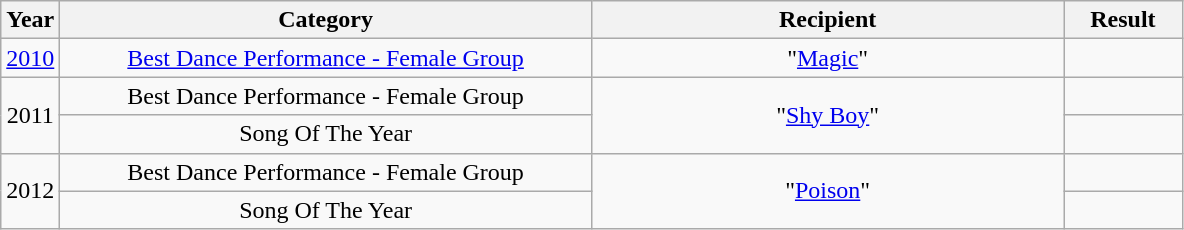<table class="wikitable" style="text-align:center">
<tr>
<th width="5%">Year</th>
<th width="45%">Category</th>
<th width="40%">Recipient</th>
<th width="10%">Result</th>
</tr>
<tr>
<td><a href='#'>2010</a></td>
<td><a href='#'>Best Dance Performance - Female Group</a></td>
<td>"<a href='#'>Magic</a>"</td>
<td></td>
</tr>
<tr>
<td rowspan="2">2011</td>
<td>Best Dance Performance - Female Group</td>
<td rowspan="2">"<a href='#'>Shy Boy</a>"</td>
<td></td>
</tr>
<tr>
<td>Song Of The Year</td>
<td></td>
</tr>
<tr>
<td rowspan="2">2012</td>
<td>Best Dance Performance - Female Group</td>
<td rowspan="2">"<a href='#'>Poison</a>"</td>
<td></td>
</tr>
<tr>
<td>Song Of The Year</td>
<td></td>
</tr>
</table>
